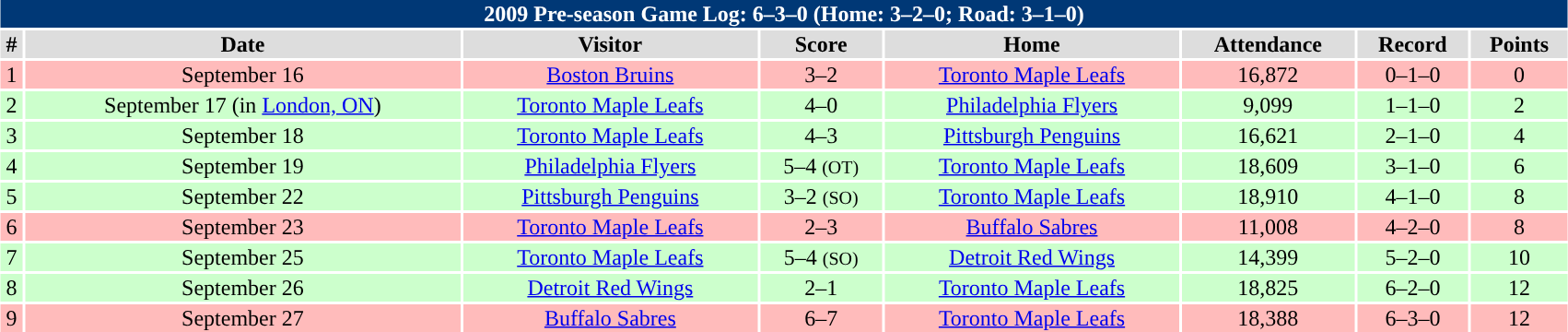<table class="toccolours collapsible collapsed" width=90% style="clear:both; margin:1.5em auto; text-align:center">
<tr>
<th colspan=11 style="background:#003876; color:white;”">2009 Pre-season Game Log: 6–3–0 (Home: 3–2–0; Road: 3–1–0)</th>
</tr>
<tr align="center" bgcolor="#dddddd">
<td><strong>#</strong></td>
<td><strong>Date</strong></td>
<td><strong>Visitor</strong></td>
<td><strong>Score</strong></td>
<td><strong>Home</strong></td>
<td><strong>Attendance</strong></td>
<td><strong>Record</strong></td>
<td><strong>Points</strong></td>
</tr>
<tr align="center" bgcolor="#ffbbbb">
<td>1</td>
<td>September 16</td>
<td><a href='#'>Boston Bruins</a></td>
<td>3–2</td>
<td><a href='#'>Toronto Maple Leafs</a></td>
<td>16,872</td>
<td>0–1–0</td>
<td>0</td>
</tr>
<tr align="center" bgcolor="#ccffcc">
<td>2</td>
<td>September 17 (in <a href='#'>London, ON</a>)</td>
<td><a href='#'>Toronto Maple Leafs</a></td>
<td>4–0</td>
<td><a href='#'>Philadelphia Flyers</a></td>
<td>9,099</td>
<td>1–1–0</td>
<td>2</td>
</tr>
<tr align="center" bgcolor="#ccffcc">
<td>3</td>
<td>September 18</td>
<td><a href='#'>Toronto Maple Leafs</a></td>
<td>4–3</td>
<td><a href='#'>Pittsburgh Penguins</a></td>
<td>16,621</td>
<td>2–1–0</td>
<td>4</td>
</tr>
<tr align="center" bgcolor="#ccffcc">
<td>4</td>
<td>September 19</td>
<td><a href='#'>Philadelphia Flyers</a></td>
<td>5–4 <small>(OT)</small></td>
<td><a href='#'>Toronto Maple Leafs</a></td>
<td>18,609</td>
<td>3–1–0</td>
<td>6</td>
</tr>
<tr align="center" bgcolor="#ccffcc">
<td>5</td>
<td>September 22</td>
<td><a href='#'>Pittsburgh Penguins</a></td>
<td>3–2 <small>(SO)</small></td>
<td><a href='#'>Toronto Maple Leafs</a></td>
<td>18,910</td>
<td>4–1–0</td>
<td>8</td>
</tr>
<tr align="center" bgcolor="#ffbbbb">
<td>6</td>
<td>September 23</td>
<td><a href='#'>Toronto Maple Leafs</a></td>
<td>2–3</td>
<td><a href='#'>Buffalo Sabres</a></td>
<td>11,008</td>
<td>4–2–0</td>
<td>8</td>
</tr>
<tr align="center" bgcolor="#ccffcc">
<td>7</td>
<td>September 25</td>
<td><a href='#'>Toronto Maple Leafs</a></td>
<td>5–4 <small>(SO)</small></td>
<td><a href='#'>Detroit Red Wings</a></td>
<td>14,399</td>
<td>5–2–0</td>
<td>10</td>
</tr>
<tr align="center" bgcolor="#ccffcc">
<td>8</td>
<td>September 26</td>
<td><a href='#'>Detroit Red Wings</a></td>
<td>2–1</td>
<td><a href='#'>Toronto Maple Leafs</a></td>
<td>18,825</td>
<td>6–2–0</td>
<td>12</td>
</tr>
<tr align="center" bgcolor="#ffbbbb">
<td>9</td>
<td>September 27</td>
<td><a href='#'>Buffalo Sabres</a></td>
<td>6–7</td>
<td><a href='#'>Toronto Maple Leafs</a></td>
<td>18,388</td>
<td>6–3–0</td>
<td>12</td>
</tr>
</table>
